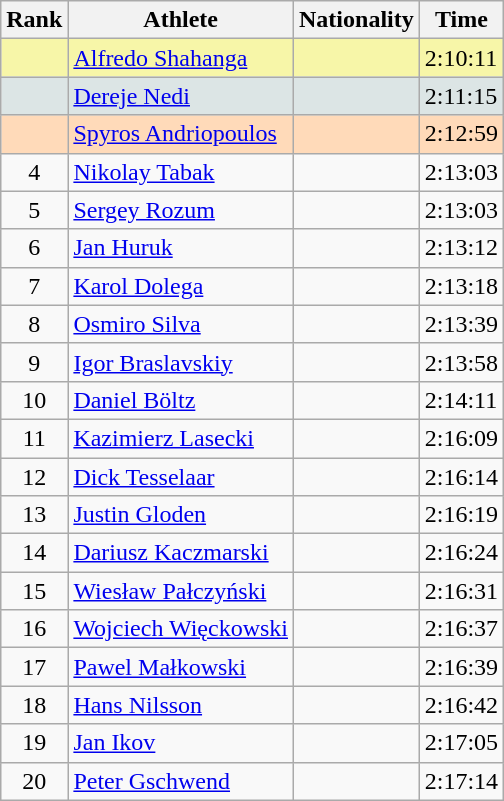<table class="wikitable sortable">
<tr>
<th>Rank</th>
<th>Athlete</th>
<th>Nationality</th>
<th>Time</th>
</tr>
<tr bgcolor=#F7F6A8>
<td align=center></td>
<td><a href='#'>Alfredo Shahanga</a></td>
<td></td>
<td>2:10:11</td>
</tr>
<tr bgcolor=#DCE5E5>
<td align=center></td>
<td><a href='#'>Dereje Nedi</a></td>
<td></td>
<td>2:11:15</td>
</tr>
<tr bgcolor=#FFDAB9>
<td align=center></td>
<td><a href='#'>Spyros Andriopoulos</a></td>
<td></td>
<td>2:12:59</td>
</tr>
<tr>
<td align=center>4</td>
<td><a href='#'>Nikolay Tabak</a></td>
<td></td>
<td>2:13:03</td>
</tr>
<tr>
<td align=center>5</td>
<td><a href='#'>Sergey Rozum</a></td>
<td></td>
<td>2:13:03</td>
</tr>
<tr>
<td align=center>6</td>
<td><a href='#'>Jan Huruk</a></td>
<td></td>
<td>2:13:12</td>
</tr>
<tr>
<td align=center>7</td>
<td><a href='#'>Karol Dolega</a></td>
<td></td>
<td>2:13:18</td>
</tr>
<tr>
<td align=center>8</td>
<td><a href='#'>Osmiro Silva</a></td>
<td></td>
<td>2:13:39</td>
</tr>
<tr>
<td align=center>9</td>
<td><a href='#'>Igor Braslavskiy</a></td>
<td></td>
<td>2:13:58</td>
</tr>
<tr>
<td align=center>10</td>
<td><a href='#'>Daniel Böltz</a></td>
<td></td>
<td>2:14:11</td>
</tr>
<tr>
<td align=center>11</td>
<td><a href='#'>Kazimierz Lasecki</a></td>
<td></td>
<td>2:16:09</td>
</tr>
<tr>
<td align=center>12</td>
<td><a href='#'>Dick Tesselaar</a></td>
<td></td>
<td>2:16:14</td>
</tr>
<tr>
<td align=center>13</td>
<td><a href='#'>Justin Gloden</a></td>
<td></td>
<td>2:16:19</td>
</tr>
<tr>
<td align=center>14</td>
<td><a href='#'>Dariusz Kaczmarski</a></td>
<td></td>
<td>2:16:24</td>
</tr>
<tr>
<td align=center>15</td>
<td><a href='#'>Wiesław Pałczyński</a></td>
<td></td>
<td>2:16:31</td>
</tr>
<tr>
<td align=center>16</td>
<td><a href='#'>Wojciech Więckowski</a></td>
<td></td>
<td>2:16:37</td>
</tr>
<tr>
<td align=center>17</td>
<td><a href='#'>Pawel Małkowski</a></td>
<td></td>
<td>2:16:39</td>
</tr>
<tr>
<td align=center>18</td>
<td><a href='#'>Hans Nilsson</a></td>
<td></td>
<td>2:16:42</td>
</tr>
<tr>
<td align=center>19</td>
<td><a href='#'>Jan Ikov</a></td>
<td></td>
<td>2:17:05</td>
</tr>
<tr>
<td align=center>20</td>
<td><a href='#'>Peter Gschwend</a></td>
<td></td>
<td>2:17:14</td>
</tr>
</table>
